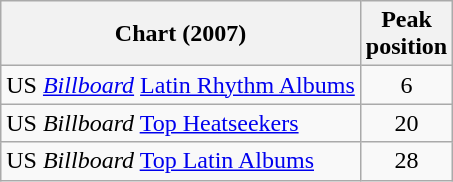<table class="wikitable">
<tr>
<th>Chart (2007)</th>
<th>Peak<br>position</th>
</tr>
<tr>
<td>US <em><a href='#'>Billboard</a></em> <a href='#'>Latin Rhythm Albums</a></td>
<td align="center">6</td>
</tr>
<tr>
<td>US <em>Billboard</em> <a href='#'>Top Heatseekers</a></td>
<td align="center">20</td>
</tr>
<tr>
<td>US <em>Billboard</em> <a href='#'>Top Latin Albums</a></td>
<td align="center">28</td>
</tr>
</table>
